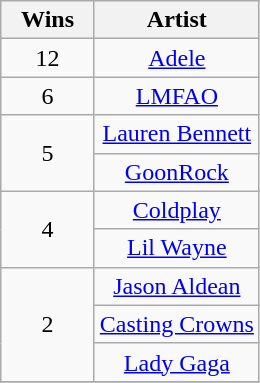<table class="wikitable" rowspan="2" style="text-align:center;">
<tr>
<th scope="col" style="width:55px;">Wins</th>
<th scope="col" style="text-align:center;">Artist</th>
</tr>
<tr>
<td style="text-align:center">12</td>
<td><a href='#'>Adele</a></td>
</tr>
<tr>
<td style="text-align:center">6</td>
<td><a href='#'>LMFAO</a></td>
</tr>
<tr>
<td rowspan="2" style="text-align:center">5</td>
<td><a href='#'>Lauren Bennett</a></td>
</tr>
<tr>
<td><a href='#'>GoonRock</a></td>
</tr>
<tr>
<td rowspan="2" style="text-align:center">4</td>
<td><a href='#'>Coldplay</a></td>
</tr>
<tr>
<td><a href='#'>Lil Wayne</a></td>
</tr>
<tr>
<td rowspan="3" style="text-align:center">2</td>
<td><a href='#'>Jason Aldean</a></td>
</tr>
<tr>
<td><a href='#'>Casting Crowns</a></td>
</tr>
<tr>
<td><a href='#'>Lady Gaga</a></td>
</tr>
<tr>
</tr>
</table>
